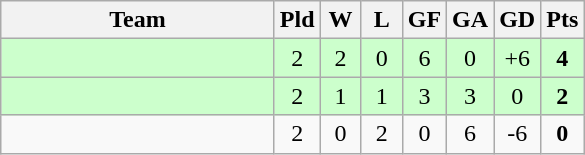<table class=wikitable style="text-align:center">
<tr>
<th width=175>Team</th>
<th width=20>Pld</th>
<th width=20>W</th>
<th width=20>L</th>
<th width=20>GF</th>
<th width=20>GA</th>
<th width=20>GD</th>
<th width=20>Pts</th>
</tr>
<tr style="background:#ccffcc;">
<td align=left></td>
<td>2</td>
<td>2</td>
<td>0</td>
<td>6</td>
<td>0</td>
<td>+6</td>
<td><strong>4</strong></td>
</tr>
<tr style="background:#ccffcc;">
<td align=left></td>
<td>2</td>
<td>1</td>
<td>1</td>
<td>3</td>
<td>3</td>
<td>0</td>
<td><strong>2</strong></td>
</tr>
<tr>
<td align=left></td>
<td>2</td>
<td>0</td>
<td>2</td>
<td>0</td>
<td>6</td>
<td>-6</td>
<td><strong>0</strong></td>
</tr>
</table>
